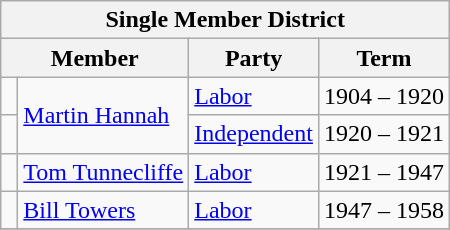<table class="wikitable">
<tr>
<th colspan=4>Single Member District</th>
</tr>
<tr>
<th colspan="2">Member</th>
<th>Party</th>
<th>Term</th>
</tr>
<tr>
<td> </td>
<td rowspan="2"><a href='#'>Martin Hannah</a></td>
<td><a href='#'>Labor</a></td>
<td>1904 – 1920</td>
</tr>
<tr>
<td> </td>
<td><a href='#'>Independent</a></td>
<td>1920 – 1921</td>
</tr>
<tr>
<td> </td>
<td><a href='#'>Tom Tunnecliffe</a></td>
<td><a href='#'>Labor</a></td>
<td>1921 – 1947</td>
</tr>
<tr>
<td> </td>
<td><a href='#'>Bill Towers</a></td>
<td><a href='#'>Labor</a></td>
<td>1947 – 1958</td>
</tr>
<tr>
</tr>
</table>
